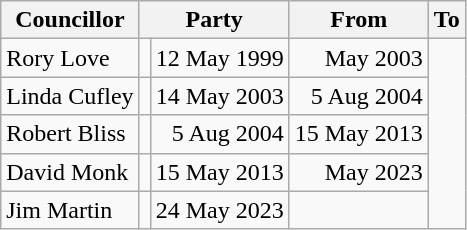<table class=wikitable>
<tr>
<th>Councillor</th>
<th colspan=2>Party</th>
<th>From</th>
<th>To</th>
</tr>
<tr>
<td>Rory Love</td>
<td></td>
<td align=right>12 May 1999</td>
<td align=right>May 2003</td>
</tr>
<tr>
<td>Linda Cufley</td>
<td></td>
<td align=right>14 May 2003</td>
<td align=right>5 Aug 2004</td>
</tr>
<tr>
<td>Robert Bliss</td>
<td></td>
<td align=right>5 Aug 2004</td>
<td align=right>15 May 2013</td>
</tr>
<tr>
<td>David Monk</td>
<td></td>
<td align=right>15 May 2013</td>
<td align=right>May 2023</td>
</tr>
<tr>
<td>Jim Martin</td>
<td></td>
<td align=right>24 May 2023</td>
<td align=right></td>
</tr>
</table>
